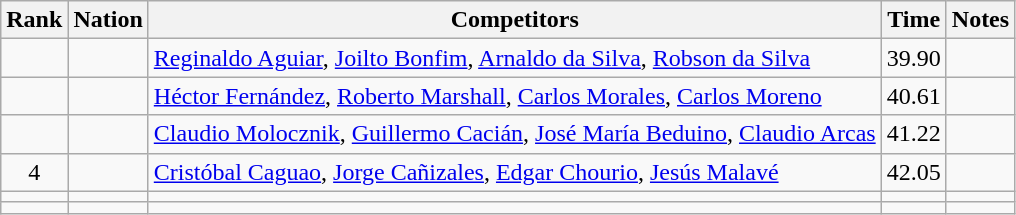<table class="wikitable sortable" style="text-align:center">
<tr>
<th>Rank</th>
<th>Nation</th>
<th>Competitors</th>
<th>Time</th>
<th>Notes</th>
</tr>
<tr>
<td></td>
<td align=left></td>
<td align=left><a href='#'>Reginaldo Aguiar</a>, <a href='#'>Joilto Bonfim</a>, <a href='#'>Arnaldo da Silva</a>, <a href='#'>Robson da Silva</a></td>
<td>39.90</td>
<td></td>
</tr>
<tr>
<td></td>
<td align=left></td>
<td align=left><a href='#'>Héctor Fernández</a>, <a href='#'>Roberto Marshall</a>, <a href='#'>Carlos Morales</a>, <a href='#'>Carlos Moreno</a></td>
<td>40.61</td>
<td></td>
</tr>
<tr>
<td></td>
<td align=left></td>
<td align=left><a href='#'>Claudio Molocznik</a>, <a href='#'>Guillermo Cacián</a>, <a href='#'>José María Beduino</a>, <a href='#'>Claudio Arcas</a></td>
<td>41.22</td>
<td></td>
</tr>
<tr>
<td>4</td>
<td align=left></td>
<td align=left><a href='#'>Cristóbal Caguao</a>, <a href='#'>Jorge Cañizales</a>, <a href='#'>Edgar Chourio</a>, <a href='#'>Jesús Malavé</a></td>
<td>42.05</td>
<td></td>
</tr>
<tr>
<td></td>
<td align=left></td>
<td align=left></td>
<td></td>
<td></td>
</tr>
<tr>
<td></td>
<td align=left></td>
<td align=left></td>
<td></td>
<td></td>
</tr>
</table>
